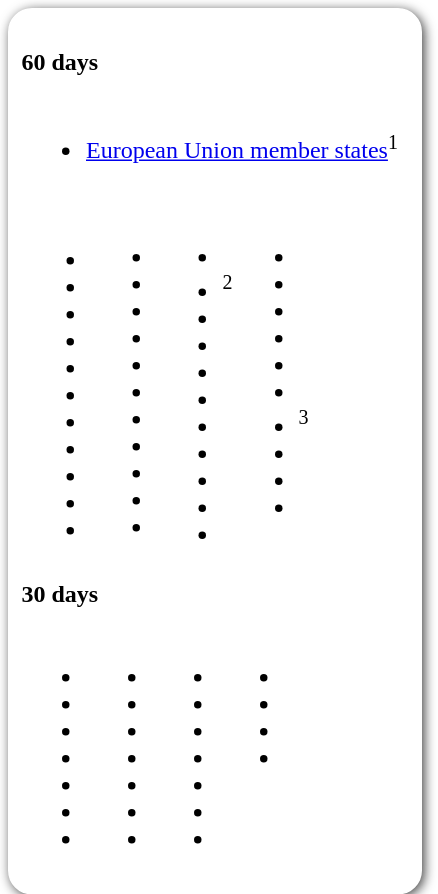<table style=" border-radius:1em; box-shadow: 0.1em 0.1em 0.5em rgba(0,0,0,0.75); background-color: white; border: 1px solid white; padding: 5px;">
<tr style="vertical-align:top;">
<td><br><strong>60 days</strong><table>
<tr>
<td><br><ul><li> <a href='#'>European Union member states</a><sup>1</sup></li></ul><table>
<tr>
<td><br><ul><li></li><li></li><li></li><li></li><li></li><li></li><li></li><li></li><li></li><li></li><li></li></ul></td>
<td valign="top"><br><ul><li></li><li></li><li></li><li></li><li></li><li></li><li></li><li></li><li></li><li></li><li></li></ul></td>
<td valign="top"><br><ul><li></li><li><sup>2</sup></li><li></li><li></li><li></li><li></li><li></li><li></li><li></li><li></li><li></li></ul></td>
<td valign="top"><br><ul><li></li><li></li><li></li><li></li><li></li><li></li><li><sup>3</sup></li><li></li><li></li><li></li></ul></td>
<td></td>
</tr>
</table>
</td>
</tr>
</table>
<strong>30 days</strong><table>
<tr>
<td><br><ul><li></li><li></li><li></li><li></li><li></li><li></li><li></li></ul></td>
<td valign="top"><br><ul><li></li><li></li><li></li><li></li><li></li><li></li><li></li></ul></td>
<td valign="top"><br><ul><li></li><li></li><li></li><li></li><li></li><li></li><li></li></ul></td>
<td valign="top"><br><ul><li></li><li></li><li></li><li></li></ul></td>
<td></td>
</tr>
</table>
</td>
<td></td>
</tr>
</table>
